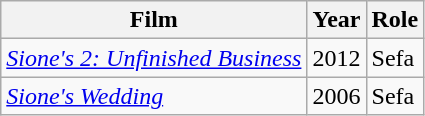<table class=wikitable>
<tr>
<th>Film</th>
<th>Year</th>
<th>Role</th>
</tr>
<tr>
<td><em><a href='#'>Sione's 2: Unfinished Business</a></em></td>
<td>2012</td>
<td>Sefa</td>
</tr>
<tr>
<td><em><a href='#'>Sione's Wedding</a></em></td>
<td>2006</td>
<td>Sefa</td>
</tr>
</table>
